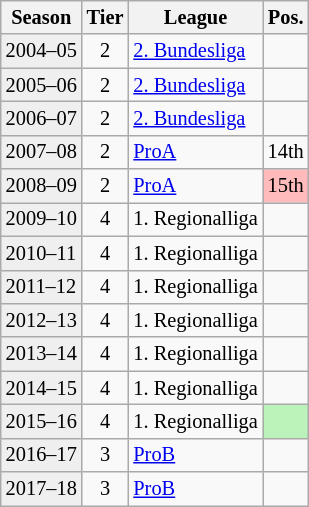<table class="wikitable" style="font-size:85%;">
<tr>
<th>Season</th>
<th>Tier</th>
<th>League</th>
<th>Pos.</th>
</tr>
<tr>
<td style="background:#efefef;">2004–05</td>
<td align="center">2</td>
<td><a href='#'>2. Bundesliga</a></td>
<td align="center"></td>
</tr>
<tr>
<td style="background:#efefef;">2005–06</td>
<td align="center">2</td>
<td><a href='#'>2. Bundesliga</a></td>
<td align="center"></td>
</tr>
<tr>
<td style="background:#efefef;">2006–07</td>
<td align="center">2</td>
<td><a href='#'>2. Bundesliga</a></td>
<td align="center"></td>
</tr>
<tr>
<td style="background:#efefef;">2007–08</td>
<td align="center">2</td>
<td><a href='#'>ProA</a></td>
<td align="center">14th</td>
</tr>
<tr>
<td style="background:#efefef;">2008–09</td>
<td align="center">2</td>
<td><a href='#'>ProA</a></td>
<td align="center" bgcolor=#FFBBBB>15th</td>
</tr>
<tr>
<td style="background:#efefef;">2009–10</td>
<td align="center">4</td>
<td>1. Regionalliga</td>
<td align="center"></td>
</tr>
<tr>
<td style="background:#efefef;">2010–11</td>
<td align="center">4</td>
<td>1. Regionalliga</td>
<td align="center"></td>
</tr>
<tr>
<td style="background:#efefef;">2011–12</td>
<td align="center">4</td>
<td>1. Regionalliga</td>
<td align="center"></td>
</tr>
<tr>
<td style="background:#efefef;">2012–13</td>
<td align="center">4</td>
<td>1. Regionalliga</td>
<td align="center"></td>
</tr>
<tr>
<td style="background:#efefef;">2013–14</td>
<td align="center">4</td>
<td>1. Regionalliga</td>
<td align="center"></td>
</tr>
<tr>
<td style="background:#efefef;">2014–15</td>
<td align="center">4</td>
<td>1. Regionalliga</td>
<td align="center"></td>
</tr>
<tr>
<td style="background:#efefef;">2015–16</td>
<td align="center">4</td>
<td>1. Regionalliga</td>
<td bgcolor=#BBF3BB align="center"></td>
</tr>
<tr>
<td style="background:#efefef;">2016–17</td>
<td align="center">3</td>
<td><a href='#'>ProB</a></td>
<td align="center"></td>
</tr>
<tr>
<td style="background:#efefef;">2017–18</td>
<td align="center">3</td>
<td><a href='#'>ProB</a></td>
<td align="center"></td>
</tr>
</table>
